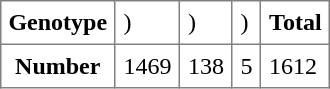<table border=1 cellpadding=5 style="border-collapse:collapse;" align=center>
<tr>
<th>Genotype</th>
<td>)</td>
<td>)</td>
<td>)</td>
<th>Total</th>
</tr>
<tr>
<th>Number</th>
<td>1469</td>
<td>138</td>
<td>5</td>
<td>1612</td>
</tr>
</table>
